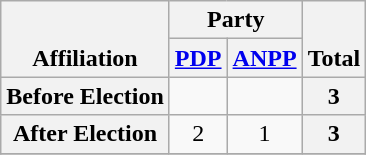<table class=wikitable style="text-align:center">
<tr style="vertical-align:bottom;">
<th rowspan=2>Affiliation</th>
<th colspan=2>Party</th>
<th rowspan=2>Total</th>
</tr>
<tr>
<th><a href='#'>PDP</a></th>
<th><a href='#'>ANPP</a></th>
</tr>
<tr>
<th>Before Election</th>
<td></td>
<td></td>
<th>3</th>
</tr>
<tr>
<th>After Election</th>
<td>2</td>
<td>1</td>
<th>3</th>
</tr>
<tr>
</tr>
</table>
